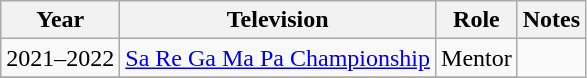<table class="wikitable sortable">
<tr>
<th>Year</th>
<th>Television</th>
<th>Role</th>
<th class="unsortable">Notes</th>
</tr>
<tr>
<td>2021–2022</td>
<td><a href='#'>Sa Re Ga Ma Pa Championship</a></td>
<td>Mentor</td>
</tr>
<tr>
</tr>
</table>
